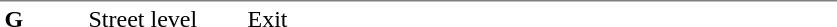<table table border=0 cellspacing=0 cellpadding=3>
<tr>
<td style="border-top:solid 1px gray;" width=50 valign=top><strong>G</strong></td>
<td style="border-top:solid 1px gray;" width=100 valign=top>Street level</td>
<td style="border-top:solid 1px gray;" width=390 valign=top>Exit</td>
</tr>
</table>
